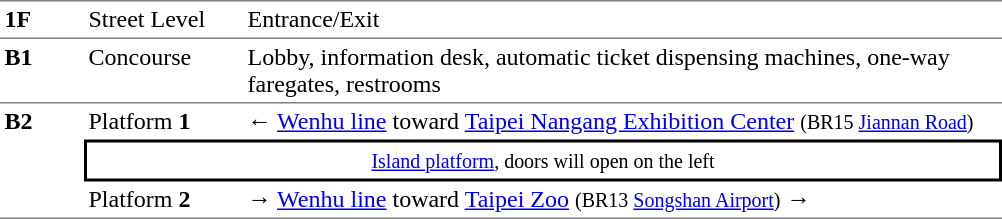<table table border=0 cellspacing=0 cellpadding=3>
<tr>
<td style="border-bottom:solid 1px gray;border-top:solid 1px gray;" width=50 valign=top><strong>1F</strong></td>
<td style="border-top:solid 1px gray;border-bottom:solid 1px gray;" width=100 valign=top>Street Level</td>
<td style="border-top:solid 1px gray;border-bottom:solid 1px gray;" width=500 valign=top>Entrance/Exit</td>
</tr>
<tr>
<td style="border-bottom:solid 1px gray;" valign=top><strong>B1</strong></td>
<td style="border-bottom:solid 1px gray;" valign=top>Concourse</td>
<td style="border-bottom:solid 1px gray;" valign=top>Lobby, information desk, automatic ticket dispensing machines, one-way faregates, restrooms</td>
</tr>
<tr>
<td style="border-bottom:solid 1px gray;" rowspan=3 valign=top><strong>B2</strong></td>
<td>Platform <span><strong>1</strong></span></td>
<td>←  <a href='#'>Wenhu line</a> toward <a href='#'>Taipei Nangang Exhibition Center</a> <small>(BR15 <a href='#'>Jiannan Road</a>)</small></td>
</tr>
<tr>
<td style="border-top:solid 2px black;border-right:solid 2px black;border-left:solid 2px black;border-bottom:solid 2px black;text-align:center;" colspan=2><small><a href='#'>Island platform</a>, doors will open on the left</small></td>
</tr>
<tr>
<td style="border-bottom:solid 1px gray;">Platform <span><strong>2</strong></span></td>
<td style="border-bottom:solid 1px gray;"><span>→</span>  <a href='#'>Wenhu line</a> toward <a href='#'>Taipei Zoo</a> <small>(BR13 <a href='#'>Songshan Airport</a>)</small> →</td>
</tr>
</table>
